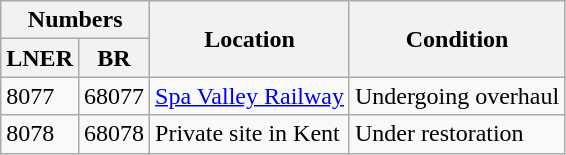<table class=wikitable>
<tr>
<th colspan=2>Numbers</th>
<th rowspan=2>Location</th>
<th rowspan=2>Condition</th>
</tr>
<tr>
<th>LNER</th>
<th>BR</th>
</tr>
<tr>
<td>8077</td>
<td>68077</td>
<td><a href='#'>Spa Valley Railway</a></td>
<td>Undergoing overhaul</td>
</tr>
<tr>
<td>8078</td>
<td>68078</td>
<td>Private site in Kent</td>
<td>Under restoration</td>
</tr>
</table>
